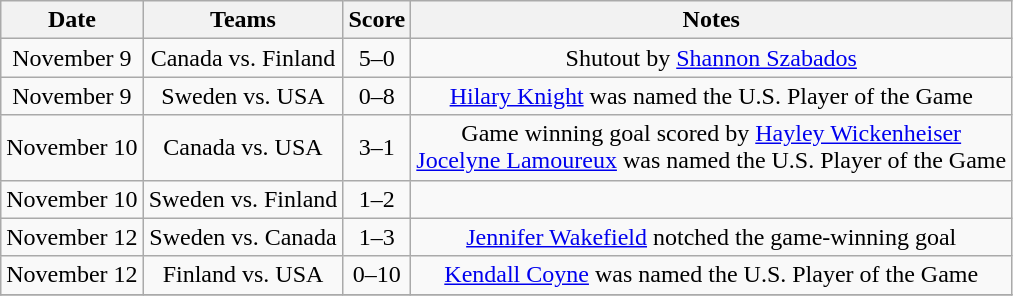<table class="wikitable" style="text-align:center">
<tr>
<th>Date</th>
<th>Teams</th>
<th>Score</th>
<th>Notes</th>
</tr>
<tr>
<td>November 9</td>
<td>Canada vs. Finland</td>
<td>5–0</td>
<td>Shutout by <a href='#'>Shannon Szabados</a></td>
</tr>
<tr>
<td>November 9</td>
<td>Sweden vs. USA</td>
<td>0–8</td>
<td><a href='#'>Hilary Knight</a> was named the U.S. Player of the Game</td>
</tr>
<tr>
<td>November 10</td>
<td>Canada vs. USA</td>
<td>3–1</td>
<td>Game winning goal scored by <a href='#'>Hayley Wickenheiser</a><br><a href='#'>Jocelyne Lamoureux</a> was named the U.S. Player of the Game</td>
</tr>
<tr>
<td>November 10</td>
<td>Sweden vs. Finland</td>
<td>1–2</td>
<td></td>
</tr>
<tr>
<td>November 12</td>
<td>Sweden vs. Canada</td>
<td>1–3</td>
<td><a href='#'>Jennifer Wakefield</a> notched the game-winning goal</td>
</tr>
<tr>
<td>November 12</td>
<td>Finland vs. USA</td>
<td>0–10</td>
<td><a href='#'>Kendall Coyne</a> was named the U.S. Player of the Game</td>
</tr>
<tr>
</tr>
</table>
